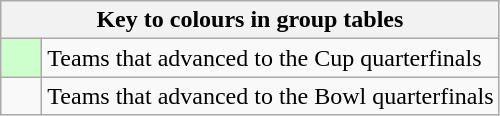<table class="wikitable" style="text-align: center;">
<tr>
<th colspan=2>Key to colours in group tables</th>
</tr>
<tr>
<td style="background:#cfc; width:20px;"></td>
<td align=left>Teams that advanced to the Cup quarterfinals</td>
</tr>
<tr>
<td></td>
<td align=left>Teams that advanced to the Bowl quarterfinals</td>
</tr>
</table>
